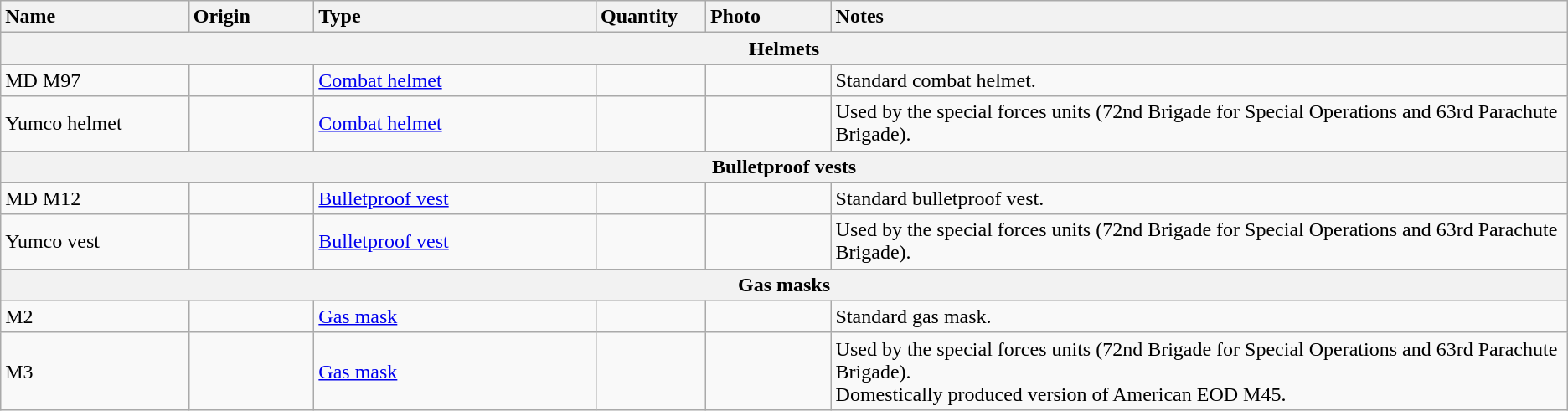<table class="wikitable">
<tr>
<th style="text-align: left; width:12%;">Name</th>
<th style="text-align: left; width:8%;">Origin</th>
<th style="text-align: left; width:18%;">Type</th>
<th style="text-align: left; width:7%;">Quantity</th>
<th style="text-align: left;width:8%;">Photo</th>
<th style="text-align: left;width:47%;">Notes</th>
</tr>
<tr>
<th style="align: center;" colspan="7">Helmets</th>
</tr>
<tr>
<td>MD M97</td>
<td></td>
<td><a href='#'>Combat helmet</a></td>
<td></td>
<td></td>
<td>Standard combat helmet.</td>
</tr>
<tr>
<td>Yumco helmet</td>
<td></td>
<td><a href='#'>Combat helmet</a></td>
<td></td>
<td></td>
<td>Used by the special forces units (72nd Brigade for Special Operations and 63rd Parachute Brigade).</td>
</tr>
<tr>
<th style="align: center;" colspan="7">Bulletproof vests</th>
</tr>
<tr>
<td>MD M12</td>
<td></td>
<td><a href='#'>Bulletproof vest</a></td>
<td></td>
<td></td>
<td>Standard bulletproof vest.</td>
</tr>
<tr>
<td>Yumco vest</td>
<td></td>
<td><a href='#'>Bulletproof vest</a></td>
<td></td>
<td></td>
<td>Used by the special forces units (72nd Brigade for Special Operations and 63rd Parachute Brigade).</td>
</tr>
<tr>
<th style="align: center;" colspan="7">Gas masks</th>
</tr>
<tr>
<td>M2</td>
<td></td>
<td><a href='#'>Gas mask</a></td>
<td></td>
<td></td>
<td>Standard gas mask.</td>
</tr>
<tr>
<td>M3</td>
<td></td>
<td><a href='#'>Gas mask</a></td>
<td></td>
<td></td>
<td>Used by the special forces units (72nd Brigade for Special Operations and 63rd Parachute Brigade).<br>Domestically produced version of American EOD M45.</td>
</tr>
</table>
